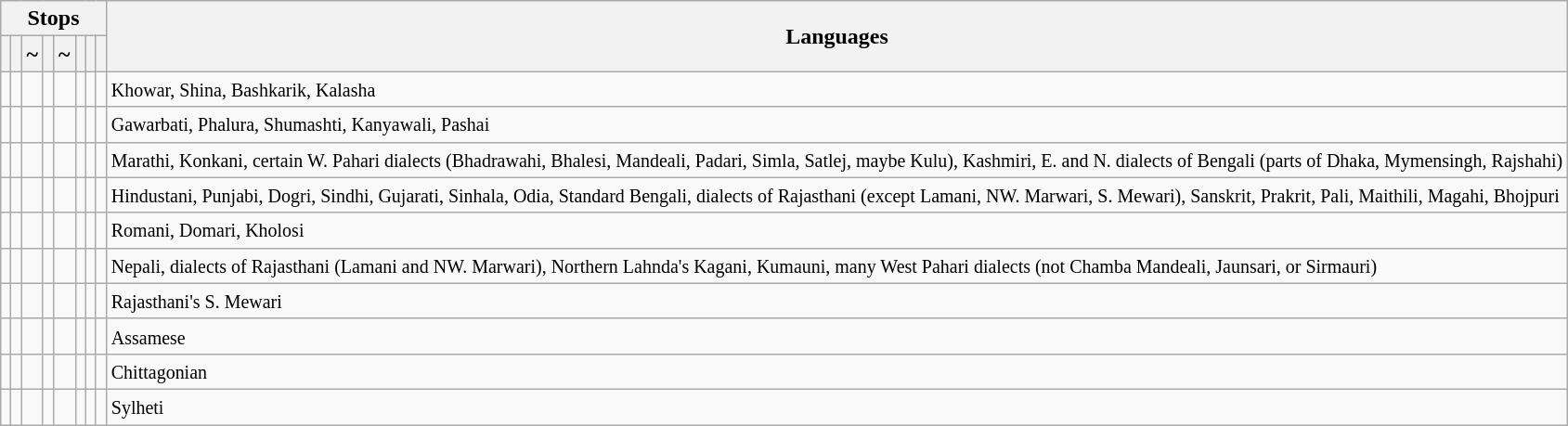<table class="wikitable">
<tr>
<th colspan=8>Stops</th>
<th rowspan=2>Languages</th>
</tr>
<tr>
<th></th>
<th></th>
<th> ~ </th>
<th></th>
<th> ~ </th>
<th></th>
<th></th>
<th></th>
</tr>
<tr>
<td></td>
<td></td>
<td></td>
<td></td>
<td></td>
<td></td>
<td></td>
<td></td>
<td><small>Khowar, Shina, Bashkarik, Kalasha</small></td>
</tr>
<tr>
<td></td>
<td></td>
<td></td>
<td></td>
<td></td>
<td></td>
<td></td>
<td></td>
<td><small>Gawarbati, Phalura, Shumashti, Kanyawali, Pashai</small></td>
</tr>
<tr>
<td></td>
<td></td>
<td></td>
<td></td>
<td></td>
<td></td>
<td></td>
<td></td>
<td><small>Marathi, Konkani, certain W. Pahari dialects (Bhadrawahi, Bhalesi, Mandeali, Padari, Simla, Satlej, maybe Kulu), Kashmiri, E. and N. dialects of Bengali (parts of Dhaka, Mymensingh, Rajshahi)</small></td>
</tr>
<tr>
<td></td>
<td></td>
<td></td>
<td></td>
<td></td>
<td></td>
<td></td>
<td></td>
<td><small>Hindustani, Punjabi, Dogri, Sindhi, Gujarati, Sinhala, Odia, Standard Bengali, dialects of Rajasthani (except Lamani, NW. Marwari, S. Mewari), Sanskrit, Prakrit, Pali, Maithili, Magahi, Bhojpuri</small></td>
</tr>
<tr>
<td></td>
<td></td>
<td></td>
<td></td>
<td></td>
<td></td>
<td></td>
<td></td>
<td><small>Romani, Domari, Kholosi</small></td>
</tr>
<tr>
<td></td>
<td></td>
<td></td>
<td></td>
<td></td>
<td></td>
<td></td>
<td></td>
<td><small>Nepali, dialects of Rajasthani (Lamani and NW. Marwari), Northern Lahnda's Kagani, Kumauni, many West Pahari dialects (not Chamba Mandeali, Jaunsari, or Sirmauri)</small></td>
</tr>
<tr>
<td></td>
<td></td>
<td></td>
<td></td>
<td></td>
<td></td>
<td></td>
<td></td>
<td><small>Rajasthani's S. Mewari</small></td>
</tr>
<tr>
<td></td>
<td></td>
<td></td>
<td></td>
<td></td>
<td></td>
<td></td>
<td></td>
<td><small>Assamese</small></td>
</tr>
<tr>
<td></td>
<td></td>
<td></td>
<td></td>
<td></td>
<td></td>
<td></td>
<td></td>
<td><small>Chittagonian</small></td>
</tr>
<tr>
<td></td>
<td></td>
<td></td>
<td></td>
<td></td>
<td></td>
<td></td>
<td></td>
<td><small>Sylheti</small></td>
</tr>
</table>
